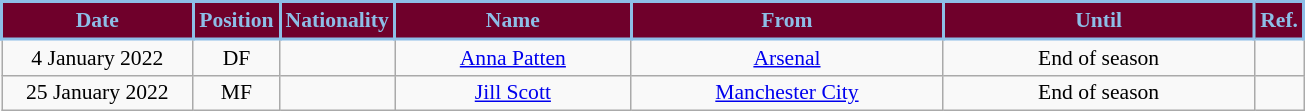<table class="wikitable" style="text-align:center; font-size:90%; ">
<tr>
<th style="background:#6F002B; color:#8DBEE7;border:2px solid #8DBEE7; width:120px;">Date</th>
<th style="background:#6F002B; color:#8DBEE7;border:2px solid #8DBEE7; width:50px;">Position</th>
<th style="background:#6F002B; color:#8DBEE7;border:2px solid #8DBEE7; width:50px;">Nationality</th>
<th style="background:#6F002B; color:#8DBEE7;border:2px solid #8DBEE7; width:150px;">Name</th>
<th style="background:#6F002B; color:#8DBEE7;border:2px solid #8DBEE7; width:200px;">From</th>
<th style="background:#6F002B; color:#8DBEE7;border:2px solid #8DBEE7; width:200px;">Until</th>
<th style="background:#6F002B; color:#8DBEE7;border:2px solid #8DBEE7; width:25px;">Ref.</th>
</tr>
<tr>
<td>4 January 2022</td>
<td>DF</td>
<td></td>
<td><a href='#'>Anna Patten</a></td>
<td> <a href='#'>Arsenal</a></td>
<td>End of season</td>
<td></td>
</tr>
<tr>
<td>25 January 2022</td>
<td>MF</td>
<td></td>
<td><a href='#'>Jill Scott</a></td>
<td> <a href='#'>Manchester City</a></td>
<td>End of season</td>
<td></td>
</tr>
</table>
